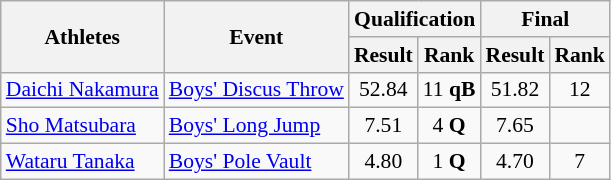<table class="wikitable" border="1" style="font-size:90%">
<tr>
<th rowspan=2>Athletes</th>
<th rowspan=2>Event</th>
<th colspan=2>Qualification</th>
<th colspan=2>Final</th>
</tr>
<tr>
<th>Result</th>
<th>Rank</th>
<th>Result</th>
<th>Rank</th>
</tr>
<tr>
<td><a href='#'>Daichi Nakamura</a></td>
<td><a href='#'>Boys' Discus Throw</a></td>
<td align=center>52.84</td>
<td align=center>11 <strong>qB</strong></td>
<td align=center>51.82</td>
<td align=center>12</td>
</tr>
<tr>
<td><a href='#'>Sho Matsubara</a></td>
<td><a href='#'>Boys' Long Jump</a></td>
<td align=center>7.51</td>
<td align=center>4 <strong>Q</strong></td>
<td align=center>7.65</td>
<td align=center></td>
</tr>
<tr>
<td><a href='#'>Wataru Tanaka</a></td>
<td><a href='#'>Boys' Pole Vault</a></td>
<td align=center>4.80</td>
<td align=center>1 <strong>Q</strong></td>
<td align=center>4.70</td>
<td align=center>7</td>
</tr>
</table>
